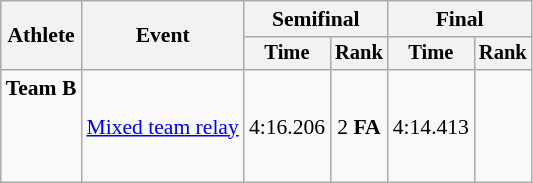<table class="wikitable" style="font-size:90%">
<tr>
<th rowspan=2>Athlete</th>
<th rowspan=2>Event</th>
<th colspan=2>Semifinal</th>
<th colspan=2>Final</th>
</tr>
<tr style="font-size:95%">
<th>Time</th>
<th>Rank</th>
<th>Time</th>
<th>Rank</th>
</tr>
<tr align=center>
<td align=left><strong>Team B</strong><br><br><br><br></td>
<td align=left><a href='#'>Mixed team relay</a></td>
<td>4:16.206</td>
<td>2 <strong>FA</strong></td>
<td>4:14.413</td>
<td></td>
</tr>
</table>
